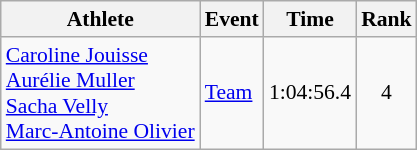<table class=wikitable style="font-size:90%;">
<tr>
<th>Athlete</th>
<th>Event</th>
<th>Time</th>
<th>Rank</th>
</tr>
<tr style="text-align:center">
<td style="text-align:left"><a href='#'>Caroline Jouisse</a><br><a href='#'>Aurélie Muller</a><br><a href='#'>Sacha Velly</a><br><a href='#'>Marc-Antoine Olivier</a></td>
<td style="text-align:left"><a href='#'>Team</a></td>
<td>1:04:56.4</td>
<td>4</td>
</tr>
</table>
